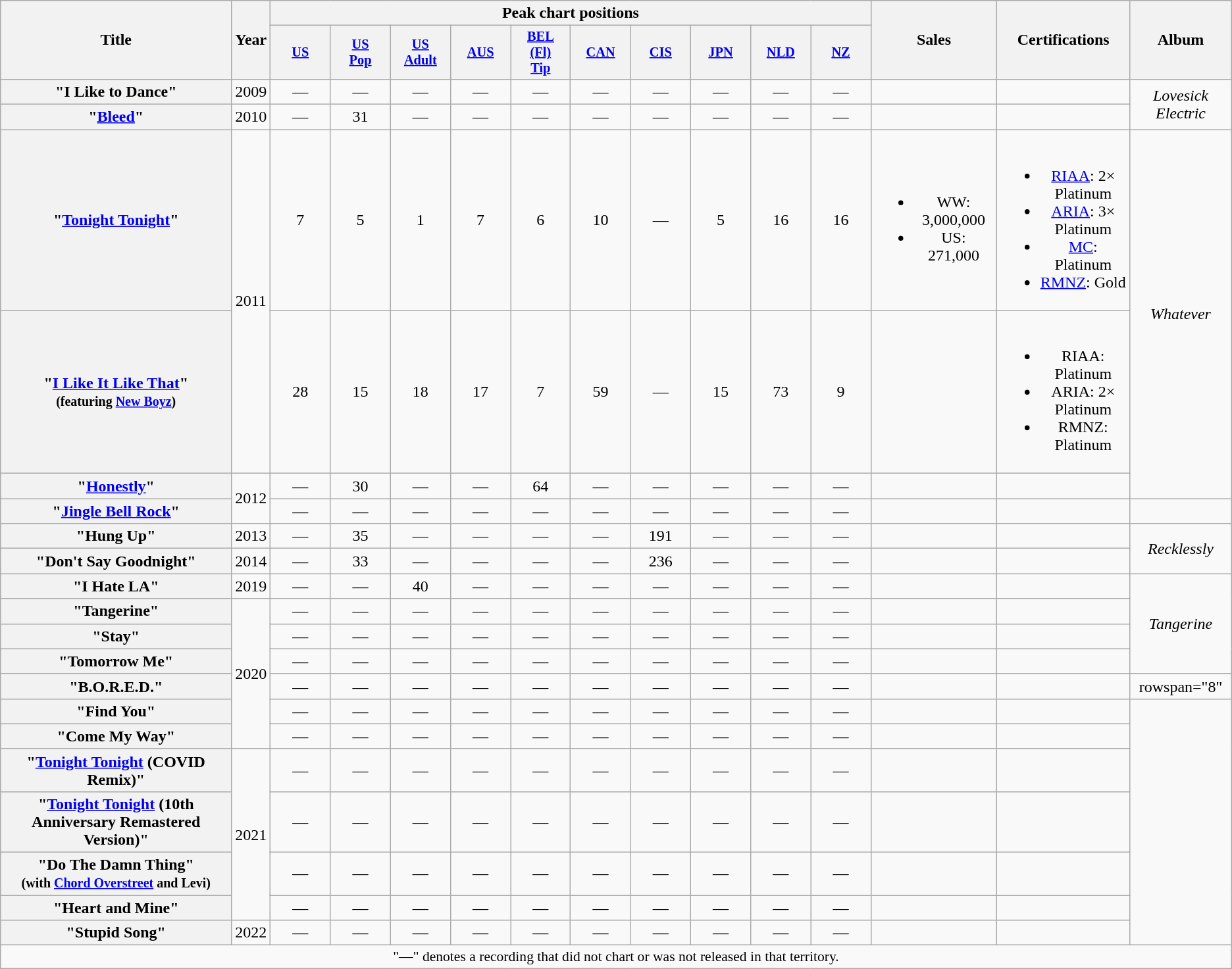<table class="wikitable plainrowheaders" style="text-align:center;">
<tr>
<th scope="col" rowspan="2">Title</th>
<th scope="col" rowspan="2">Year</th>
<th scope="col" colspan="10">Peak chart positions</th>
<th scope="col" rowspan="2">Sales</th>
<th scope="col" rowspan="2">Certifications</th>
<th scope="col" rowspan="2">Album</th>
</tr>
<tr>
<th scope="col" style="width:4em;font-size:85%;"><a href='#'>US</a><br></th>
<th scope="col" style="width:4em;font-size:85%;"><a href='#'>US<br>Pop</a><br></th>
<th scope="col" style="width:4em;font-size:85%;"><a href='#'>US<br>Adult</a><br></th>
<th scope="col" style="width:4em;font-size:85%;"><a href='#'>AUS</a><br></th>
<th scope="col" style="width:4em;font-size:85%;"><a href='#'>BEL<br>(Fl)<br>Tip</a><br></th>
<th scope="col" style="width:4em;font-size:85%;"><a href='#'>CAN</a><br></th>
<th scope="col" style="width:4em;font-size:85%;"><a href='#'>CIS</a><br></th>
<th scope="col" style="width:4em;font-size:85%;"><a href='#'>JPN</a><br></th>
<th scope="col" style="width:4em;font-size:85%;"><a href='#'>NLD</a><br></th>
<th scope="col" style="width:4em;font-size:85%;"><a href='#'>NZ</a><br></th>
</tr>
<tr>
<th scope="row">"I Like to Dance"</th>
<td>2009</td>
<td>—</td>
<td>—</td>
<td>—</td>
<td>—</td>
<td>—</td>
<td>—</td>
<td>—</td>
<td>—</td>
<td>—</td>
<td>—</td>
<td></td>
<td></td>
<td rowspan="2"><em>Lovesick Electric</em></td>
</tr>
<tr>
<th scope="row">"<a href='#'>Bleed</a>"</th>
<td>2010</td>
<td>—</td>
<td>31</td>
<td>—</td>
<td>—</td>
<td>—</td>
<td>—</td>
<td>—</td>
<td>—</td>
<td>—</td>
<td>—</td>
<td></td>
<td></td>
</tr>
<tr>
<th scope="row">"<a href='#'>Tonight Tonight</a>"</th>
<td rowspan="2">2011</td>
<td>7</td>
<td>5</td>
<td>1</td>
<td>7</td>
<td>6</td>
<td>10</td>
<td>—</td>
<td>5</td>
<td>16</td>
<td>16</td>
<td><br><ul><li>WW: 3,000,000</li><li>US: 271,000</li></ul></td>
<td><br><ul><li><a href='#'>RIAA</a>: 2× Platinum</li><li><a href='#'>ARIA</a>: 3× Platinum</li><li><a href='#'>MC</a>: Platinum</li><li><a href='#'>RMNZ</a>: Gold</li></ul></td>
<td rowspan="3"><em>Whatever</em></td>
</tr>
<tr>
<th scope="row">"<a href='#'>I Like It Like That</a>"<br><small>(featuring <a href='#'>New Boyz</a>)</small></th>
<td>28</td>
<td>15</td>
<td>18</td>
<td>17</td>
<td>7</td>
<td>59</td>
<td>—</td>
<td>15</td>
<td>73</td>
<td>9</td>
<td></td>
<td><br><ul><li>RIAA: Platinum</li><li>ARIA: 2× Platinum</li><li>RMNZ: Platinum</li></ul></td>
</tr>
<tr>
<th scope="row">"<a href='#'>Honestly</a>"</th>
<td rowspan="2">2012</td>
<td>—</td>
<td>30</td>
<td>—</td>
<td>—</td>
<td>64</td>
<td>—</td>
<td>—</td>
<td>—</td>
<td>—</td>
<td>—</td>
<td></td>
<td></td>
</tr>
<tr>
<th scope="row">"<a href='#'>Jingle Bell Rock</a>"</th>
<td>—</td>
<td>—</td>
<td>—</td>
<td>—</td>
<td>—</td>
<td>—</td>
<td>—</td>
<td>—</td>
<td>—</td>
<td>—</td>
<td></td>
<td></td>
<td></td>
</tr>
<tr>
<th scope="row">"Hung Up"</th>
<td>2013</td>
<td>—</td>
<td>35</td>
<td>—</td>
<td>—</td>
<td>—</td>
<td>—</td>
<td>191</td>
<td>—</td>
<td>—</td>
<td>—</td>
<td></td>
<td></td>
<td rowspan="2"><em>Recklessly</em></td>
</tr>
<tr>
<th scope="row">"Don't Say Goodnight"</th>
<td>2014</td>
<td>—</td>
<td>33</td>
<td>—</td>
<td>—</td>
<td>—</td>
<td>—</td>
<td>236</td>
<td>—</td>
<td>—</td>
<td>—</td>
<td></td>
<td></td>
</tr>
<tr>
<th scope="row">"I Hate LA"</th>
<td>2019</td>
<td>—</td>
<td>—</td>
<td>40</td>
<td>—</td>
<td>—</td>
<td>—</td>
<td>—</td>
<td>—</td>
<td>—</td>
<td>—</td>
<td></td>
<td></td>
<td rowspan="4"><em>Tangerine</em></td>
</tr>
<tr>
<th scope="row">"Tangerine"</th>
<td rowspan="6">2020</td>
<td>—</td>
<td>—</td>
<td>—</td>
<td>—</td>
<td>—</td>
<td>—</td>
<td>—</td>
<td>—</td>
<td>—</td>
<td>—</td>
<td></td>
<td></td>
</tr>
<tr>
<th scope="row">"Stay"</th>
<td>—</td>
<td>—</td>
<td>—</td>
<td>—</td>
<td>—</td>
<td>—</td>
<td>—</td>
<td>—</td>
<td>—</td>
<td>—</td>
<td></td>
<td></td>
</tr>
<tr>
<th scope="row">"Tomorrow Me"</th>
<td>—</td>
<td>—</td>
<td>—</td>
<td>—</td>
<td>—</td>
<td>—</td>
<td>—</td>
<td>—</td>
<td>—</td>
<td>—</td>
<td></td>
<td></td>
</tr>
<tr>
<th scope="row">"B.O.R.E.D."</th>
<td>—</td>
<td>—</td>
<td>—</td>
<td>—</td>
<td>—</td>
<td>—</td>
<td>—</td>
<td>—</td>
<td>—</td>
<td>—</td>
<td></td>
<td></td>
<td>rowspan="8" </td>
</tr>
<tr>
<th scope="row">"Find You"</th>
<td>—</td>
<td>—</td>
<td>—</td>
<td>—</td>
<td>—</td>
<td>—</td>
<td>—</td>
<td>—</td>
<td>—</td>
<td>—</td>
<td></td>
<td></td>
</tr>
<tr>
<th scope="row">"Come My Way"</th>
<td>—</td>
<td>—</td>
<td>—</td>
<td>—</td>
<td>—</td>
<td>—</td>
<td>—</td>
<td>—</td>
<td>—</td>
<td>—</td>
<td></td>
<td></td>
</tr>
<tr>
<th scope="row">"<a href='#'>Tonight Tonight</a> (COVID Remix)"</th>
<td rowspan="4">2021</td>
<td>—</td>
<td>—</td>
<td>—</td>
<td>—</td>
<td>—</td>
<td>—</td>
<td>—</td>
<td>—</td>
<td>—</td>
<td>—</td>
<td></td>
<td></td>
</tr>
<tr>
<th scope="row">"<a href='#'>Tonight Tonight</a> (10th Anniversary Remastered Version)"</th>
<td>—</td>
<td>—</td>
<td>—</td>
<td>—</td>
<td>—</td>
<td>—</td>
<td>—</td>
<td>—</td>
<td>—</td>
<td>—</td>
<td></td>
<td></td>
</tr>
<tr>
<th scope="row">"Do The Damn Thing"<br><small>(with <a href='#'>Chord Overstreet</a> and Levi)</small></th>
<td>—</td>
<td>—</td>
<td>—</td>
<td>—</td>
<td>—</td>
<td>—</td>
<td>—</td>
<td>—</td>
<td>—</td>
<td>—</td>
<td></td>
<td></td>
</tr>
<tr>
<th scope="row">"Heart and Mine"</th>
<td>—</td>
<td>—</td>
<td>—</td>
<td>—</td>
<td>—</td>
<td>—</td>
<td>—</td>
<td>—</td>
<td>—</td>
<td>—</td>
<td></td>
<td></td>
</tr>
<tr>
<th scope="row">"Stupid Song"</th>
<td>2022</td>
<td>—</td>
<td>—</td>
<td>—</td>
<td>—</td>
<td>—</td>
<td>—</td>
<td>—</td>
<td>—</td>
<td>—</td>
<td>—</td>
<td></td>
<td></td>
</tr>
<tr>
<td colspan="15" style="font-size:90%">"—" denotes a recording that did not chart or was not released in that territory.</td>
</tr>
</table>
